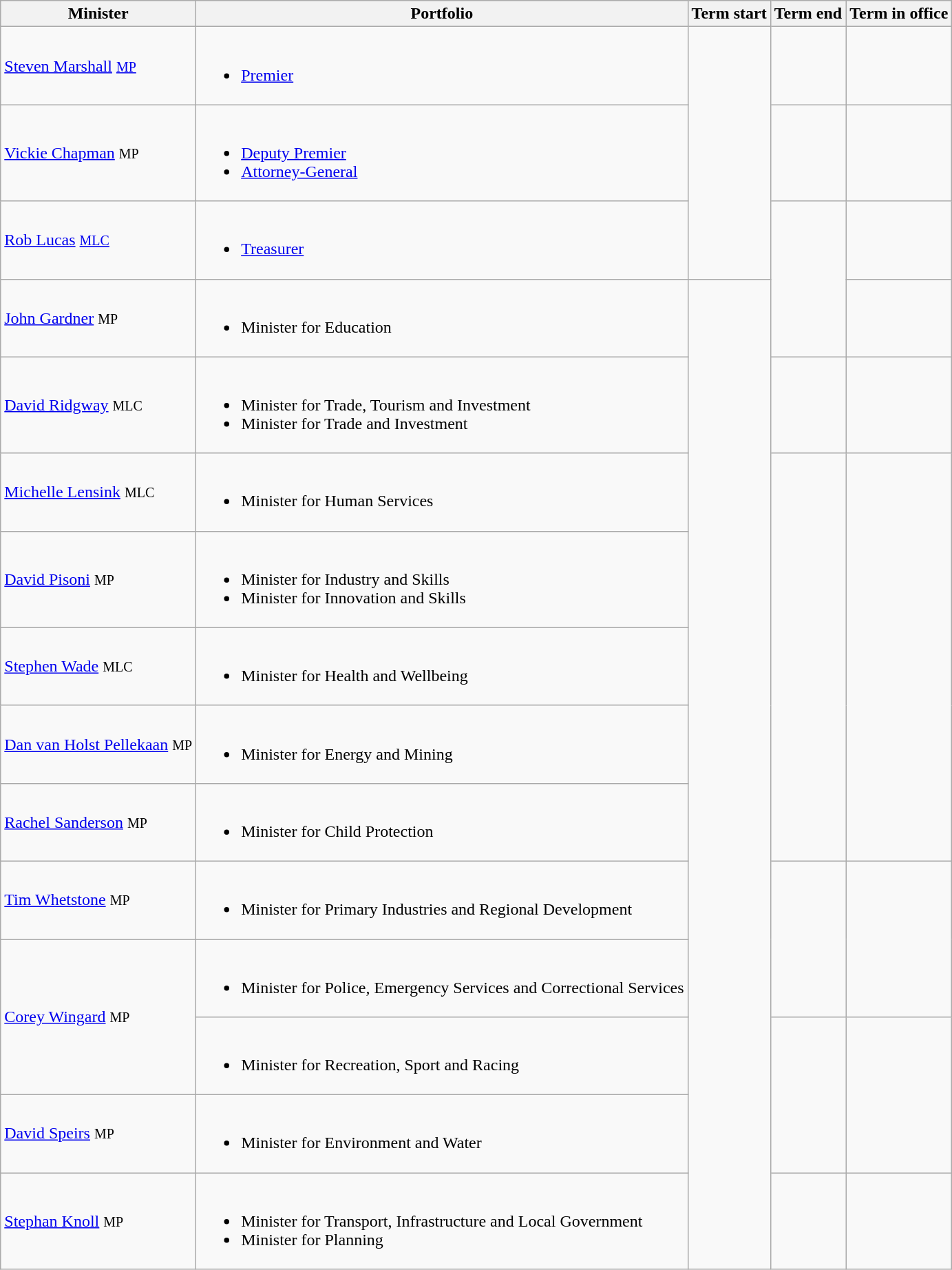<table class="wikitable sortable">
<tr>
<th>Minister</th>
<th>Portfolio</th>
<th>Term start</th>
<th>Term end</th>
<th>Term in office</th>
</tr>
<tr>
<td><a href='#'>Steven Marshall</a> <small><a href='#'>MP</a></small></td>
<td><br><ul><li><a href='#'>Premier</a></li></ul></td>
<td rowspan=3 align=center></td>
<td align=center></td>
<td align=center></td>
</tr>
<tr>
<td><a href='#'>Vickie Chapman</a> <small>MP</small></td>
<td><br><ul><li><a href='#'>Deputy Premier</a></li><li><a href='#'>Attorney-General</a></li></ul></td>
<td align=center></td>
<td align=center></td>
</tr>
<tr>
<td><a href='#'>Rob Lucas</a> <small><a href='#'>MLC</a></small></td>
<td><br><ul><li><a href='#'>Treasurer</a></li></ul></td>
<td rowspan=2 align=center></td>
<td align=center></td>
</tr>
<tr>
<td><a href='#'>John Gardner</a> <small>MP</small></td>
<td><br><ul><li>Minister for Education</li></ul></td>
<td rowspan=12 align=center></td>
<td align=center></td>
</tr>
<tr>
<td><a href='#'>David Ridgway</a> <small>MLC</small></td>
<td><br><ul><li>Minister for Trade, Tourism and Investment </li><li>Minister for Trade and Investment </li></ul></td>
<td align=center></td>
<td align=center></td>
</tr>
<tr>
<td><a href='#'>Michelle Lensink</a> <small>MLC</small></td>
<td><br><ul><li>Minister for Human Services</li></ul></td>
<td rowspan=5 align=center></td>
<td rowspan=5 align=center></td>
</tr>
<tr>
<td><a href='#'>David Pisoni</a> <small>MP</small></td>
<td><br><ul><li>Minister for Industry and Skills </li><li>Minister for Innovation and Skills </li></ul></td>
</tr>
<tr>
<td><a href='#'>Stephen Wade</a> <small>MLC</small></td>
<td><br><ul><li>Minister for Health and Wellbeing</li></ul></td>
</tr>
<tr>
<td><a href='#'>Dan van Holst Pellekaan</a> <small>MP</small></td>
<td><br><ul><li>Minister for Energy and Mining</li></ul></td>
</tr>
<tr>
<td><a href='#'>Rachel Sanderson</a> <small>MP</small></td>
<td><br><ul><li>Minister for Child Protection</li></ul></td>
</tr>
<tr>
<td><a href='#'>Tim Whetstone</a> <small>MP</small></td>
<td><br><ul><li>Minister for Primary Industries and Regional Development</li></ul></td>
<td rowspan=2 align=center></td>
<td rowspan=2 align=center></td>
</tr>
<tr>
<td rowspan=2><a href='#'>Corey Wingard</a> <small>MP</small></td>
<td><br><ul><li>Minister for Police, Emergency Services and Correctional Services</li></ul></td>
</tr>
<tr>
<td><br><ul><li>Minister for Recreation, Sport and Racing</li></ul></td>
<td rowspan=2 align=center></td>
<td rowspan=2 align=center></td>
</tr>
<tr>
<td><a href='#'>David Speirs</a> <small>MP</small></td>
<td><br><ul><li>Minister for Environment and Water</li></ul></td>
</tr>
<tr>
<td><a href='#'>Stephan Knoll</a> <small>MP</small></td>
<td><br><ul><li>Minister for Transport, Infrastructure and Local Government</li><li>Minister for Planning</li></ul></td>
<td align=center></td>
<td align=center></td>
</tr>
</table>
